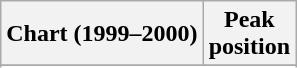<table class="wikitable sortable">
<tr>
<th align="left">Chart (1999–2000)</th>
<th align="center">Peak<br>position</th>
</tr>
<tr>
</tr>
<tr>
</tr>
<tr>
</tr>
</table>
